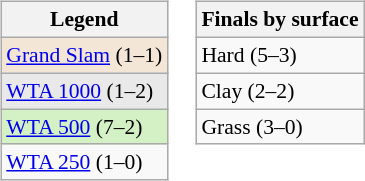<table>
<tr valign=top>
<td><br><table class=wikitable style=font-size:90%>
<tr>
<th>Legend</th>
</tr>
<tr>
<td bgcolor=f3e6d7><a href='#'>Grand Slam</a> (1–1)</td>
</tr>
<tr>
<td bgcolor="e9e9e9"><a href='#'>WTA 1000</a> (1–2)</td>
</tr>
<tr>
<td bgcolor="d4f1c5"><a href='#'>WTA 500</a> (7–2)</td>
</tr>
<tr>
<td><a href='#'>WTA 250</a> (1–0)</td>
</tr>
</table>
</td>
<td><br><table class=wikitable style=font-size:90%>
<tr>
<th>Finals by surface</th>
</tr>
<tr>
<td>Hard (5–3)</td>
</tr>
<tr>
<td>Clay (2–2)</td>
</tr>
<tr>
<td>Grass (3–0)</td>
</tr>
</table>
</td>
</tr>
</table>
